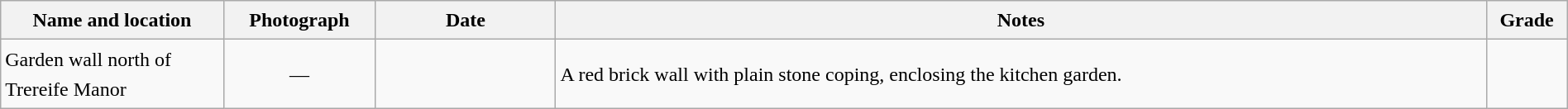<table class="wikitable sortable plainrowheaders" style="width:100%; border:0; text-align:left; line-height:150%;">
<tr>
<th scope="col"  style="width:150px">Name and location</th>
<th scope="col"  style="width:100px" class="unsortable">Photograph</th>
<th scope="col"  style="width:120px">Date</th>
<th scope="col"  style="width:650px" class="unsortable">Notes</th>
<th scope="col"  style="width:50px">Grade</th>
</tr>
<tr>
<td>Garden wall north of Trereife Manor <br><small></small></td>
<td align="center">—</td>
<td align="center"></td>
<td>A red brick wall with plain stone coping, enclosing the kitchen garden.</td>
<td align="center" ></td>
</tr>
<tr>
</tr>
</table>
